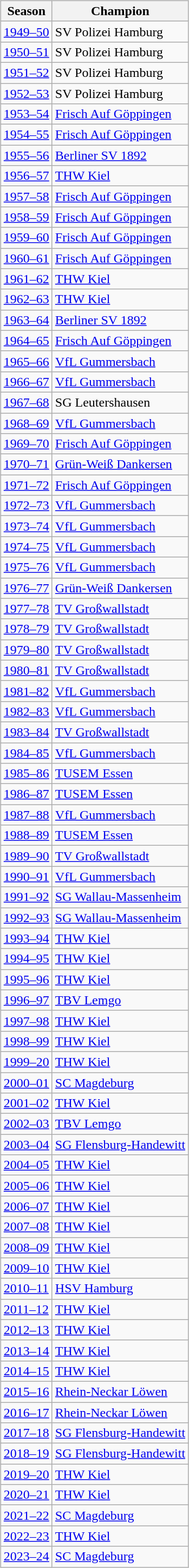<table>
<tr>
<td valign="top" width=0%><br><table class=wikitable>
<tr>
<th>Season</th>
<th>Champion</th>
</tr>
<tr>
<td><a href='#'>1949–50</a></td>
<td>SV Polizei Hamburg</td>
</tr>
<tr>
<td><a href='#'>1950–51</a></td>
<td>SV Polizei Hamburg</td>
</tr>
<tr>
<td><a href='#'>1951–52</a></td>
<td>SV Polizei Hamburg</td>
</tr>
<tr>
<td><a href='#'>1952–53</a></td>
<td>SV Polizei Hamburg</td>
</tr>
<tr>
<td><a href='#'>1953–54</a></td>
<td><a href='#'>Frisch Auf Göppingen</a></td>
</tr>
<tr>
<td><a href='#'>1954–55</a></td>
<td><a href='#'>Frisch Auf Göppingen</a></td>
</tr>
<tr>
<td><a href='#'>1955–56</a></td>
<td><a href='#'>Berliner SV 1892</a></td>
</tr>
<tr>
<td><a href='#'>1956–57</a></td>
<td><a href='#'>THW Kiel</a></td>
</tr>
<tr>
<td><a href='#'>1957–58</a></td>
<td><a href='#'>Frisch Auf Göppingen</a></td>
</tr>
<tr>
<td><a href='#'>1958–59</a></td>
<td><a href='#'>Frisch Auf Göppingen</a></td>
</tr>
<tr>
<td><a href='#'>1959–60</a></td>
<td><a href='#'>Frisch Auf Göppingen</a></td>
</tr>
<tr>
<td><a href='#'>1960–61</a></td>
<td><a href='#'>Frisch Auf Göppingen</a></td>
</tr>
<tr>
<td><a href='#'>1961–62</a></td>
<td><a href='#'>THW Kiel</a></td>
</tr>
<tr>
<td><a href='#'>1962–63</a></td>
<td><a href='#'>THW Kiel</a></td>
</tr>
<tr>
<td><a href='#'>1963–64</a></td>
<td><a href='#'>Berliner SV 1892</a></td>
</tr>
<tr>
<td><a href='#'>1964–65</a></td>
<td><a href='#'>Frisch Auf Göppingen</a></td>
</tr>
<tr>
<td><a href='#'>1965–66</a></td>
<td><a href='#'>VfL Gummersbach</a></td>
</tr>
<tr>
<td><a href='#'>1966–67</a></td>
<td><a href='#'>VfL Gummersbach</a></td>
</tr>
<tr>
<td><a href='#'>1967–68</a></td>
<td>SG Leutershausen</td>
</tr>
<tr>
<td><a href='#'>1968–69</a></td>
<td><a href='#'>VfL Gummersbach</a></td>
</tr>
<tr>
<td><a href='#'>1969–70</a></td>
<td><a href='#'>Frisch Auf Göppingen</a></td>
</tr>
<tr>
<td><a href='#'>1970–71</a></td>
<td><a href='#'>Grün-Weiß Dankersen</a></td>
</tr>
<tr>
<td><a href='#'>1971–72</a></td>
<td><a href='#'>Frisch Auf Göppingen</a></td>
</tr>
<tr>
<td><a href='#'>1972–73</a></td>
<td><a href='#'>VfL Gummersbach</a></td>
</tr>
<tr>
<td><a href='#'>1973–74</a></td>
<td><a href='#'>VfL Gummersbach</a></td>
</tr>
<tr>
<td><a href='#'>1974–75</a></td>
<td><a href='#'>VfL Gummersbach</a></td>
</tr>
<tr>
<td><a href='#'>1975–76</a></td>
<td><a href='#'>VfL Gummersbach</a></td>
</tr>
<tr>
<td><a href='#'>1976–77</a></td>
<td><a href='#'>Grün-Weiß Dankersen</a></td>
</tr>
<tr>
<td><a href='#'>1977–78</a></td>
<td><a href='#'>TV Großwallstadt</a></td>
</tr>
<tr>
<td><a href='#'>1978–79</a></td>
<td><a href='#'>TV Großwallstadt</a></td>
</tr>
<tr>
<td><a href='#'>1979–80</a></td>
<td><a href='#'>TV Großwallstadt</a></td>
</tr>
<tr>
<td><a href='#'>1980–81</a></td>
<td><a href='#'>TV Großwallstadt</a></td>
</tr>
<tr>
<td><a href='#'>1981–82</a></td>
<td><a href='#'>VfL Gummersbach</a></td>
</tr>
<tr>
<td><a href='#'>1982–83</a></td>
<td><a href='#'>VfL Gummersbach</a></td>
</tr>
<tr>
<td><a href='#'>1983–84</a></td>
<td><a href='#'>TV Großwallstadt</a></td>
</tr>
<tr>
<td><a href='#'>1984–85</a></td>
<td><a href='#'>VfL Gummersbach</a></td>
</tr>
<tr>
<td><a href='#'>1985–86</a></td>
<td><a href='#'>TUSEM Essen</a></td>
</tr>
<tr>
<td><a href='#'>1986–87</a></td>
<td><a href='#'>TUSEM Essen</a></td>
</tr>
<tr>
<td><a href='#'>1987–88</a></td>
<td><a href='#'>VfL Gummersbach</a></td>
</tr>
<tr>
<td><a href='#'>1988–89</a></td>
<td><a href='#'>TUSEM Essen</a></td>
</tr>
<tr>
<td><a href='#'>1989–90</a></td>
<td><a href='#'>TV Großwallstadt</a></td>
</tr>
<tr>
<td><a href='#'>1990–91</a></td>
<td><a href='#'>VfL Gummersbach</a></td>
</tr>
<tr>
<td><a href='#'>1991–92</a></td>
<td><a href='#'>SG Wallau-Massenheim</a></td>
</tr>
<tr>
<td><a href='#'>1992–93</a></td>
<td><a href='#'>SG Wallau-Massenheim</a></td>
</tr>
<tr>
<td><a href='#'>1993–94</a></td>
<td><a href='#'>THW Kiel</a></td>
</tr>
<tr>
<td><a href='#'>1994–95</a></td>
<td><a href='#'>THW Kiel</a></td>
</tr>
<tr>
<td><a href='#'>1995–96</a></td>
<td><a href='#'>THW Kiel</a></td>
</tr>
<tr>
<td><a href='#'>1996–97</a></td>
<td><a href='#'>TBV Lemgo</a></td>
</tr>
<tr>
<td><a href='#'>1997–98</a></td>
<td><a href='#'>THW Kiel</a></td>
</tr>
<tr>
<td><a href='#'>1998–99</a></td>
<td><a href='#'>THW Kiel</a></td>
</tr>
<tr>
<td><a href='#'>1999–20</a></td>
<td><a href='#'>THW Kiel</a></td>
</tr>
<tr>
<td><a href='#'>2000–01</a></td>
<td><a href='#'>SC Magdeburg</a></td>
</tr>
<tr>
<td><a href='#'>2001–02</a></td>
<td><a href='#'>THW Kiel</a></td>
</tr>
<tr>
<td><a href='#'>2002–03</a></td>
<td><a href='#'>TBV Lemgo</a></td>
</tr>
<tr>
<td><a href='#'>2003–04</a></td>
<td><a href='#'>SG Flensburg-Handewitt</a></td>
</tr>
<tr>
<td><a href='#'>2004–05</a></td>
<td><a href='#'>THW Kiel</a></td>
</tr>
<tr>
<td><a href='#'>2005–06</a></td>
<td><a href='#'>THW Kiel</a></td>
</tr>
<tr>
<td><a href='#'>2006–07</a></td>
<td><a href='#'>THW Kiel</a></td>
</tr>
<tr>
<td><a href='#'>2007–08</a></td>
<td><a href='#'>THW Kiel</a></td>
</tr>
<tr>
<td><a href='#'>2008–09</a></td>
<td><a href='#'>THW Kiel</a></td>
</tr>
<tr>
<td><a href='#'>2009–10</a></td>
<td><a href='#'>THW Kiel</a></td>
</tr>
<tr>
<td><a href='#'>2010–11</a></td>
<td><a href='#'>HSV Hamburg</a></td>
</tr>
<tr>
<td><a href='#'>2011–12</a></td>
<td><a href='#'>THW Kiel</a></td>
</tr>
<tr>
<td><a href='#'>2012–13</a></td>
<td><a href='#'>THW Kiel</a></td>
</tr>
<tr>
<td><a href='#'>2013–14</a></td>
<td><a href='#'>THW Kiel</a></td>
</tr>
<tr>
<td><a href='#'>2014–15</a></td>
<td><a href='#'>THW Kiel</a></td>
</tr>
<tr>
<td><a href='#'>2015–16</a></td>
<td><a href='#'>Rhein-Neckar Löwen</a></td>
</tr>
<tr>
<td><a href='#'>2016–17</a></td>
<td><a href='#'>Rhein-Neckar Löwen</a></td>
</tr>
<tr>
<td><a href='#'>2017–18</a></td>
<td><a href='#'>SG Flensburg-Handewitt</a></td>
</tr>
<tr>
<td><a href='#'>2018–19</a></td>
<td><a href='#'>SG Flensburg-Handewitt</a></td>
</tr>
<tr>
<td><a href='#'>2019–20</a></td>
<td><a href='#'>THW Kiel</a></td>
</tr>
<tr>
<td><a href='#'>2020–21</a></td>
<td><a href='#'>THW Kiel</a></td>
</tr>
<tr>
<td><a href='#'>2021–22</a></td>
<td><a href='#'>SC Magdeburg</a></td>
</tr>
<tr>
<td><a href='#'>2022–23</a></td>
<td><a href='#'>THW Kiel</a></td>
</tr>
<tr>
<td><a href='#'>2023–24</a></td>
<td><a href='#'>SC Magdeburg</a></td>
</tr>
</table>
</td>
</tr>
</table>
